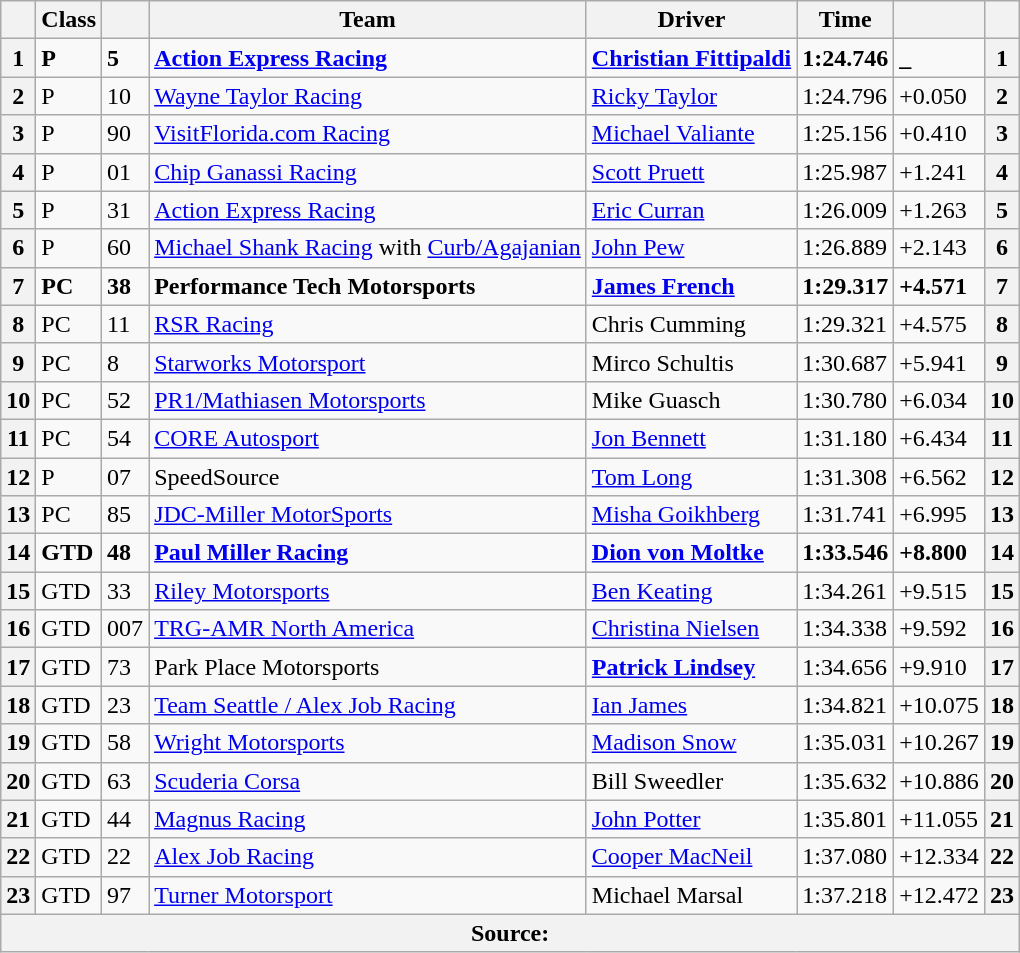<table class="wikitable">
<tr>
<th></th>
<th>Class</th>
<th></th>
<th>Team</th>
<th>Driver</th>
<th>Time</th>
<th></th>
<th></th>
</tr>
<tr>
<th>1</th>
<td><strong>P</strong></td>
<td><strong>5</strong></td>
<td><strong> <a href='#'>Action Express Racing</a></strong></td>
<td><strong> <a href='#'>Christian Fittipaldi</a></strong></td>
<td><strong>1:24.746</strong></td>
<td><strong>_</strong></td>
<th>1</th>
</tr>
<tr>
<th>2</th>
<td>P</td>
<td>10</td>
<td> <a href='#'>Wayne Taylor Racing</a></td>
<td> <a href='#'>Ricky Taylor</a></td>
<td>1:24.796</td>
<td>+0.050</td>
<th>2</th>
</tr>
<tr>
<th>3</th>
<td>P</td>
<td>90</td>
<td> <a href='#'>VisitFlorida.com Racing</a></td>
<td> <a href='#'>Michael Valiante</a></td>
<td>1:25.156</td>
<td>+0.410</td>
<th>3</th>
</tr>
<tr>
<th>4</th>
<td>P</td>
<td>01</td>
<td> <a href='#'>Chip Ganassi Racing</a></td>
<td> <a href='#'>Scott Pruett</a></td>
<td>1:25.987</td>
<td>+1.241</td>
<th>4</th>
</tr>
<tr>
<th>5</th>
<td>P</td>
<td>31</td>
<td> <a href='#'>Action Express Racing</a></td>
<td> <a href='#'>Eric Curran</a></td>
<td>1:26.009</td>
<td>+1.263</td>
<th>5</th>
</tr>
<tr>
<th>6</th>
<td>P</td>
<td>60</td>
<td> <a href='#'>Michael Shank Racing</a> with <a href='#'>Curb/Agajanian</a></td>
<td> <a href='#'>John Pew</a></td>
<td>1:26.889</td>
<td>+2.143</td>
<th>6</th>
</tr>
<tr>
<th>7</th>
<td><strong>PC</strong></td>
<td><strong>38</strong></td>
<td><strong> Performance Tech Motorsports</strong></td>
<td><strong> <a href='#'>James French</a></strong></td>
<td><strong>1:29.317</strong></td>
<td><strong>+4.571</strong></td>
<th>7</th>
</tr>
<tr>
<th>8</th>
<td>PC</td>
<td>11</td>
<td> <a href='#'>RSR Racing</a></td>
<td> Chris Cumming</td>
<td>1:29.321</td>
<td>+4.575</td>
<th>8</th>
</tr>
<tr>
<th>9</th>
<td>PC</td>
<td>8</td>
<td> <a href='#'>Starworks Motorsport</a></td>
<td> Mirco Schultis</td>
<td>1:30.687</td>
<td>+5.941</td>
<th>9</th>
</tr>
<tr>
<th>10</th>
<td>PC</td>
<td>52</td>
<td> <a href='#'>PR1/Mathiasen Motorsports</a></td>
<td> Mike Guasch</td>
<td>1:30.780</td>
<td>+6.034</td>
<th>10</th>
</tr>
<tr>
<th>11</th>
<td>PC</td>
<td>54</td>
<td> <a href='#'>CORE Autosport</a></td>
<td> <a href='#'>Jon Bennett</a></td>
<td>1:31.180</td>
<td>+6.434</td>
<th>11</th>
</tr>
<tr>
<th>12</th>
<td>P</td>
<td>07</td>
<td> SpeedSource</td>
<td> <a href='#'>Tom Long</a></td>
<td>1:31.308</td>
<td>+6.562</td>
<th>12</th>
</tr>
<tr>
<th>13</th>
<td>PC</td>
<td>85</td>
<td> <a href='#'>JDC-Miller MotorSports</a></td>
<td> <a href='#'>Misha Goikhberg</a></td>
<td>1:31.741</td>
<td>+6.995</td>
<th>13</th>
</tr>
<tr>
<th>14</th>
<td><strong>GTD</strong></td>
<td><strong>48</strong></td>
<td><strong> <a href='#'>Paul Miller Racing</a></strong></td>
<td><strong> <a href='#'>Dion von Moltke</a></strong></td>
<td><strong>1:33.546</strong></td>
<td><strong>+8.800</strong></td>
<th>14</th>
</tr>
<tr>
<th>15</th>
<td>GTD</td>
<td>33</td>
<td> <a href='#'>Riley Motorsports</a></td>
<td> <a href='#'>Ben Keating</a></td>
<td>1:34.261</td>
<td>+9.515</td>
<th>15</th>
</tr>
<tr>
<th>16</th>
<td>GTD</td>
<td>007</td>
<td> <a href='#'>TRG-AMR North America</a></td>
<td> <a href='#'>Christina Nielsen</a></td>
<td>1:34.338</td>
<td>+9.592</td>
<th>16</th>
</tr>
<tr>
<th>17</th>
<td>GTD</td>
<td>73</td>
<td> Park Place Motorsports</td>
<td><strong> <a href='#'>Patrick Lindsey</a></strong></td>
<td>1:34.656</td>
<td>+9.910</td>
<th>17</th>
</tr>
<tr>
<th>18</th>
<td>GTD</td>
<td>23</td>
<td> <a href='#'>Team Seattle / Alex Job Racing</a></td>
<td> <a href='#'>Ian James</a></td>
<td>1:34.821</td>
<td>+10.075</td>
<th>18</th>
</tr>
<tr>
<th>19</th>
<td>GTD</td>
<td>58</td>
<td> <a href='#'>Wright Motorsports</a></td>
<td> <a href='#'>Madison Snow</a></td>
<td>1:35.031</td>
<td>+10.267</td>
<th>19</th>
</tr>
<tr>
<th>20</th>
<td>GTD</td>
<td>63</td>
<td> <a href='#'>Scuderia Corsa</a></td>
<td> Bill Sweedler</td>
<td>1:35.632</td>
<td>+10.886</td>
<th>20</th>
</tr>
<tr>
<th>21</th>
<td>GTD</td>
<td>44</td>
<td> <a href='#'>Magnus Racing</a></td>
<td> <a href='#'>John Potter</a></td>
<td>1:35.801</td>
<td>+11.055</td>
<th>21</th>
</tr>
<tr>
<th>22</th>
<td>GTD</td>
<td>22</td>
<td> <a href='#'>Alex Job Racing</a></td>
<td> <a href='#'>Cooper MacNeil</a></td>
<td>1:37.080</td>
<td>+12.334</td>
<th>22</th>
</tr>
<tr>
<th>23</th>
<td>GTD</td>
<td>97</td>
<td> <a href='#'>Turner Motorsport</a></td>
<td> Michael Marsal</td>
<td>1:37.218</td>
<td>+12.472</td>
<th>23</th>
</tr>
<tr>
<th colspan="8">Source:</th>
</tr>
</table>
